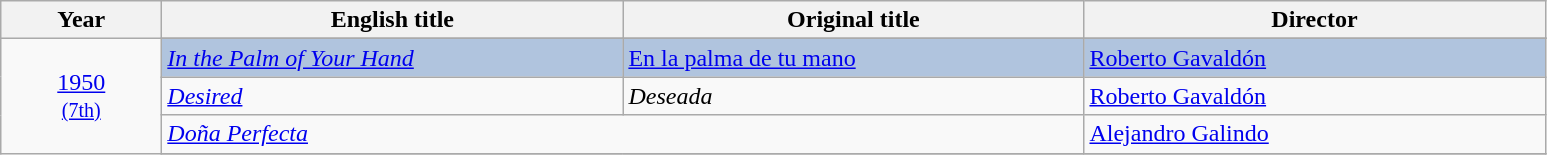<table class="wikitable">
<tr>
<th width="100"><strong>Year</strong></th>
<th width="300"><strong>English title</strong></th>
<th width="300"><strong>Original title</strong></th>
<th width="300"><strong>Director</strong></th>
</tr>
<tr>
<td rowspan="6" style="text-align:center;"><a href='#'>1950</a><br><small><a href='#'>(7th)</a></small></td>
</tr>
<tr style="background:#B0C4DE;">
<td><em><a href='#'>In the Palm of Your Hand</a></em></td>
<td><a href='#'>En la palma de tu mano</a></td>
<td><a href='#'>Roberto Gavaldón</a></td>
</tr>
<tr>
<td><em><a href='#'>Desired</a></em></td>
<td><em>Deseada</em></td>
<td><a href='#'>Roberto Gavaldón</a></td>
</tr>
<tr>
<td colspan="2"><a href='#'><em>Doña Perfecta</em></a></td>
<td><a href='#'>Alejandro Galindo</a></td>
</tr>
<tr>
</tr>
</table>
